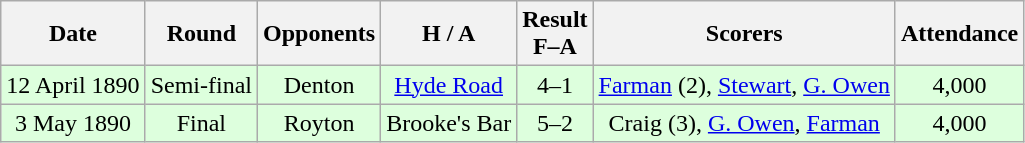<table class="wikitable" style="text-align:center">
<tr>
<th>Date</th>
<th>Round</th>
<th>Opponents</th>
<th>H / A</th>
<th>Result<br>F–A</th>
<th>Scorers</th>
<th>Attendance</th>
</tr>
<tr bgcolor="#ddffdd">
<td>12 April 1890</td>
<td>Semi-final</td>
<td>Denton</td>
<td><a href='#'>Hyde Road</a></td>
<td>4–1</td>
<td><a href='#'>Farman</a> (2), <a href='#'>Stewart</a>, <a href='#'>G. Owen</a></td>
<td>4,000</td>
</tr>
<tr bgcolor="#ddffdd">
<td>3 May 1890</td>
<td>Final</td>
<td>Royton</td>
<td>Brooke's Bar</td>
<td>5–2</td>
<td>Craig (3), <a href='#'>G. Owen</a>, <a href='#'>Farman</a></td>
<td>4,000</td>
</tr>
</table>
